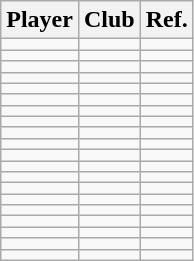<table class="wikitable sortable">
<tr>
<th>Player</th>
<th>Club</th>
<th class=unsortable>Ref.</th>
</tr>
<tr>
<td></td>
<td></td>
<td></td>
</tr>
<tr>
<td></td>
<td></td>
<td></td>
</tr>
<tr>
<td></td>
<td></td>
<td></td>
</tr>
<tr>
<td></td>
<td></td>
<td></td>
</tr>
<tr>
<td></td>
<td></td>
<td></td>
</tr>
<tr>
<td></td>
<td></td>
<td></td>
</tr>
<tr>
<td></td>
<td></td>
<td></td>
</tr>
<tr>
<td></td>
<td></td>
<td></td>
</tr>
<tr>
<td></td>
<td></td>
<td></td>
</tr>
<tr>
<td></td>
<td></td>
<td></td>
</tr>
<tr>
<td></td>
<td></td>
<td></td>
</tr>
<tr>
<td></td>
<td></td>
<td></td>
</tr>
<tr>
<td></td>
<td></td>
<td></td>
</tr>
<tr>
<td></td>
<td></td>
<td></td>
</tr>
<tr>
<td></td>
<td></td>
<td></td>
</tr>
<tr>
<td></td>
<td></td>
<td></td>
</tr>
<tr>
<td></td>
<td></td>
<td></td>
</tr>
<tr>
<td></td>
<td></td>
<td></td>
</tr>
<tr>
<td></td>
<td></td>
<td></td>
</tr>
<tr>
<td></td>
<td></td>
<td></td>
</tr>
</table>
